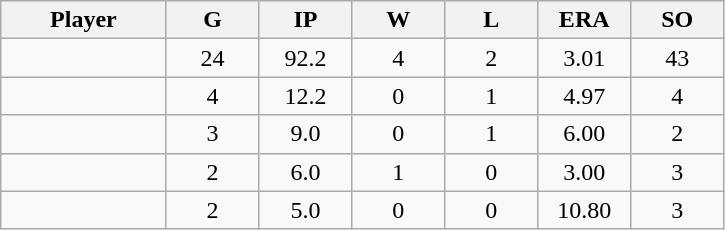<table class="wikitable sortable">
<tr>
<th bgcolor="#DDDDFF" width="16%">Player</th>
<th bgcolor="#DDDDFF" width="9%">G</th>
<th bgcolor="#DDDDFF" width="9%">IP</th>
<th bgcolor="#DDDDFF" width="9%">W</th>
<th bgcolor="#DDDDFF" width="9%">L</th>
<th bgcolor="#DDDDFF" width="9%">ERA</th>
<th bgcolor="#DDDDFF" width="9%">SO</th>
</tr>
<tr align="center">
<td></td>
<td>24</td>
<td>92.2</td>
<td>4</td>
<td>2</td>
<td>3.01</td>
<td>43</td>
</tr>
<tr align="center">
<td></td>
<td>4</td>
<td>12.2</td>
<td>0</td>
<td>1</td>
<td>4.97</td>
<td>4</td>
</tr>
<tr align="center">
<td></td>
<td>3</td>
<td>9.0</td>
<td>0</td>
<td>1</td>
<td>6.00</td>
<td>2</td>
</tr>
<tr align="center">
<td></td>
<td>2</td>
<td>6.0</td>
<td>1</td>
<td>0</td>
<td>3.00</td>
<td>3</td>
</tr>
<tr align="center">
<td></td>
<td>2</td>
<td>5.0</td>
<td>0</td>
<td>0</td>
<td>10.80</td>
<td>3</td>
</tr>
</table>
